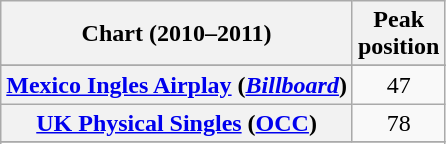<table class="wikitable sortable plainrowheaders" style="text-align:center">
<tr>
<th scope="col">Chart (2010–2011)</th>
<th scope="col">Peak<br>position</th>
</tr>
<tr>
</tr>
<tr>
</tr>
<tr>
<th scope="row"><a href='#'>Mexico Ingles Airplay</a> (<em><a href='#'>Billboard</a></em>)</th>
<td>47</td>
</tr>
<tr>
<th scope="row"><a href='#'>UK Physical Singles</a> (<a href='#'>OCC</a>)</th>
<td>78</td>
</tr>
<tr>
</tr>
<tr>
</tr>
</table>
